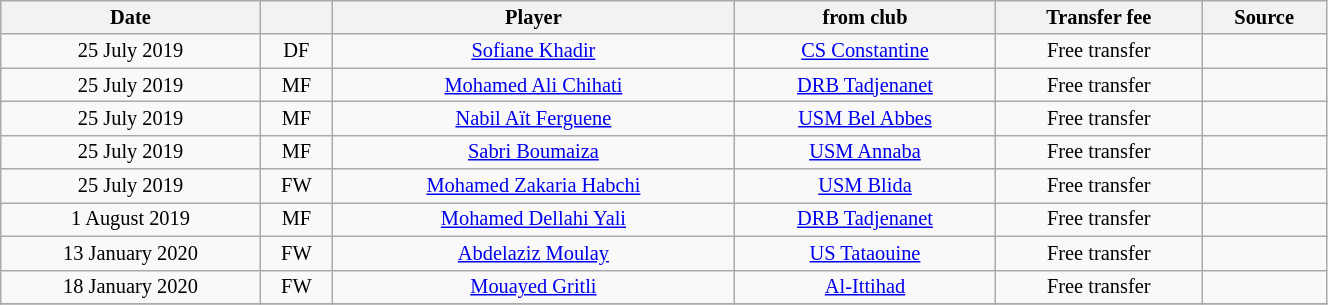<table class="wikitable sortable" style="width:70%; text-align:center; font-size:85%; text-align:centre;">
<tr>
<th>Date</th>
<th></th>
<th>Player</th>
<th>from club</th>
<th>Transfer fee</th>
<th>Source</th>
</tr>
<tr>
<td>25 July 2019</td>
<td>DF</td>
<td> <a href='#'>Sofiane Khadir</a></td>
<td><a href='#'>CS Constantine</a></td>
<td>Free transfer</td>
<td></td>
</tr>
<tr>
<td>25 July 2019</td>
<td>MF</td>
<td> <a href='#'>Mohamed Ali Chihati</a></td>
<td><a href='#'>DRB Tadjenanet</a></td>
<td>Free transfer</td>
<td></td>
</tr>
<tr>
<td>25 July 2019</td>
<td>MF</td>
<td> <a href='#'>Nabil Aït Ferguene</a></td>
<td><a href='#'>USM Bel Abbes</a></td>
<td>Free transfer</td>
<td></td>
</tr>
<tr>
<td>25 July 2019</td>
<td>MF</td>
<td> <a href='#'>Sabri Boumaiza</a></td>
<td><a href='#'>USM Annaba</a></td>
<td>Free transfer</td>
<td></td>
</tr>
<tr>
<td>25 July 2019</td>
<td>FW</td>
<td> <a href='#'>Mohamed Zakaria Habchi</a></td>
<td><a href='#'>USM Blida</a></td>
<td>Free transfer</td>
<td></td>
</tr>
<tr>
<td>1 August 2019</td>
<td>MF</td>
<td> <a href='#'>Mohamed Dellahi Yali</a></td>
<td><a href='#'>DRB Tadjenanet</a></td>
<td>Free transfer</td>
<td></td>
</tr>
<tr>
<td>13 January 2020</td>
<td>FW</td>
<td> <a href='#'>Abdelaziz Moulay</a></td>
<td> <a href='#'>US Tataouine</a></td>
<td>Free transfer</td>
<td></td>
</tr>
<tr>
<td>18 January 2020</td>
<td>FW</td>
<td> <a href='#'>Mouayed Gritli</a></td>
<td> <a href='#'>Al-Ittihad</a></td>
<td>Free transfer</td>
<td></td>
</tr>
<tr>
</tr>
</table>
